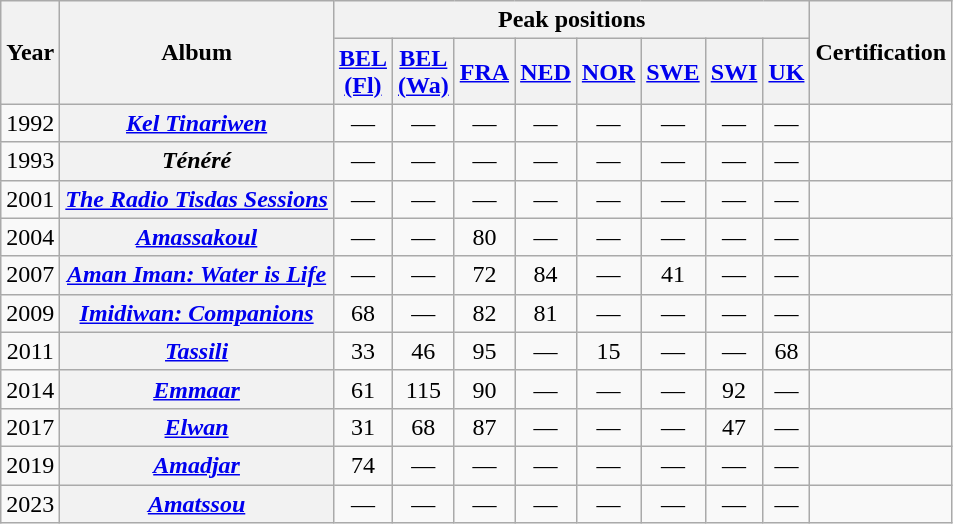<table class="wikitable plainrowheaders">
<tr>
<th scope="col" rowspan="2" style="text-align:center;">Year</th>
<th scope="col" rowspan="2" style="text-align:center;">Album</th>
<th scope="colgroup" colspan="8" style="text-align:center;">Peak positions</th>
<th scope="col" rowspan="2" style="text-align:center;">Certification</th>
</tr>
<tr>
<th scope="col"><a href='#'>BEL <br> (Fl)</a><br></th>
<th scope="col"><a href='#'>BEL <br> (Wa)</a><br></th>
<th scope="col"><a href='#'>FRA</a><br></th>
<th scope="col"><a href='#'>NED</a><br></th>
<th scope="col"><a href='#'>NOR</a><br></th>
<th scope="col"><a href='#'>SWE</a><br></th>
<th scope="col"><a href='#'>SWI</a><br></th>
<th scope="col"><a href='#'>UK</a><br></th>
</tr>
<tr>
<td style="text-align:center;">1992</td>
<th scope="row"><em><a href='#'>Kel Tinariwen</a></em></th>
<td style="text-align:center;">—</td>
<td style="text-align:center;">—</td>
<td style="text-align:center;">—</td>
<td style="text-align:center;">—</td>
<td style="text-align:center;">—</td>
<td style="text-align:center;">—</td>
<td style="text-align:center;">—</td>
<td style="text-align:center;">—</td>
<td style="text-align:center;"></td>
</tr>
<tr>
<td style="text-align:center;">1993</td>
<th scope="row"><em>Ténéré</em></th>
<td style="text-align:center;">—</td>
<td style="text-align:center;">—</td>
<td style="text-align:center;">—</td>
<td style="text-align:center;">—</td>
<td style="text-align:center;">—</td>
<td style="text-align:center;">—</td>
<td style="text-align:center;">—</td>
<td style="text-align:center;">—</td>
<td style="text-align:center;"></td>
</tr>
<tr>
<td style="text-align:center;">2001</td>
<th scope="row"><em><a href='#'>The Radio Tisdas Sessions</a></em></th>
<td style="text-align:center;">—</td>
<td style="text-align:center;">—</td>
<td style="text-align:center;">—</td>
<td style="text-align:center;">—</td>
<td style="text-align:center;">—</td>
<td style="text-align:center;">—</td>
<td style="text-align:center;">—</td>
<td style="text-align:center;">—</td>
<td style="text-align:center;"></td>
</tr>
<tr>
<td style="text-align:center;">2004</td>
<th scope="row"><em><a href='#'>Amassakoul</a></em></th>
<td style="text-align:center;">—</td>
<td style="text-align:center;">—</td>
<td style="text-align:center;">80</td>
<td style="text-align:center;">—</td>
<td style="text-align:center;">—</td>
<td style="text-align:center;">—</td>
<td style="text-align:center;">—</td>
<td style="text-align:center;">—</td>
<td style="text-align:center;"></td>
</tr>
<tr>
<td style="text-align:center;">2007</td>
<th scope="row"><em><a href='#'>Aman Iman: Water is Life</a></em></th>
<td style="text-align:center;">—</td>
<td style="text-align:center;">—</td>
<td style="text-align:center;">72</td>
<td style="text-align:center;">84</td>
<td style="text-align:center;">—</td>
<td style="text-align:center;">41</td>
<td style="text-align:center;">—</td>
<td style="text-align:center;">—</td>
<td style="text-align:center;"></td>
</tr>
<tr>
<td style="text-align:center;">2009</td>
<th scope="row"><em><a href='#'>Imidiwan: Companions</a></em></th>
<td style="text-align:center;">68</td>
<td style="text-align:center;">—</td>
<td style="text-align:center;">82</td>
<td style="text-align:center;">81</td>
<td style="text-align:center;">—</td>
<td style="text-align:center;">—</td>
<td style="text-align:center;">—</td>
<td style="text-align:center;">—</td>
<td style="text-align:center;"></td>
</tr>
<tr>
<td style="text-align:center;">2011</td>
<th scope="row"><em><a href='#'>Tassili</a></em></th>
<td style="text-align:center;">33</td>
<td style="text-align:center;">46</td>
<td style="text-align:center;">95</td>
<td style="text-align:center;">—</td>
<td style="text-align:center;">15</td>
<td style="text-align:center;">—</td>
<td style="text-align:center;">—</td>
<td style="text-align:center;">68</td>
<td style="text-align:center;"></td>
</tr>
<tr>
<td style="text-align:center;">2014</td>
<th scope="row"><em><a href='#'>Emmaar</a></em></th>
<td style="text-align:center;">61</td>
<td style="text-align:center;">115</td>
<td style="text-align:center;">90</td>
<td style="text-align:center;">—</td>
<td style="text-align:center;">—</td>
<td style="text-align:center;">—</td>
<td style="text-align:center;">92</td>
<td style="text-align:center;">—</td>
<td style="text-align:center;"></td>
</tr>
<tr>
<td style="text-align:center;">2017</td>
<th scope="row"><em><a href='#'>Elwan</a></em></th>
<td style="text-align:center;">31</td>
<td style="text-align:center;">68</td>
<td style="text-align:center;">87<br></td>
<td style="text-align:center;">—</td>
<td style="text-align:center;">—</td>
<td style="text-align:center;">—</td>
<td style="text-align:center;">47</td>
<td style="text-align:center;">—</td>
<td style="text-align:center;"></td>
</tr>
<tr>
<td style="text-align:center;">2019</td>
<th scope="row"><em><a href='#'>Amadjar</a></em></th>
<td style="text-align:center;">74</td>
<td style="text-align:center;">—</td>
<td style="text-align:center;">—</td>
<td style="text-align:center;">—</td>
<td style="text-align:center;">—</td>
<td style="text-align:center;">—</td>
<td style="text-align:center;">—</td>
<td style="text-align:center;">—</td>
<td style="text-align:center;"></td>
</tr>
<tr>
<td style="text-align:center;">2023</td>
<th scope="row"><em><a href='#'>Amatssou</a></em></th>
<td style="text-align:center;">—</td>
<td style="text-align:center;">—</td>
<td style="text-align:center;">—</td>
<td style="text-align:center;">—</td>
<td style="text-align:center;">—</td>
<td style="text-align:center;">—</td>
<td style="text-align:center;">—</td>
<td style="text-align:center;">—</td>
<td style="text-align:center;"></td>
</tr>
</table>
